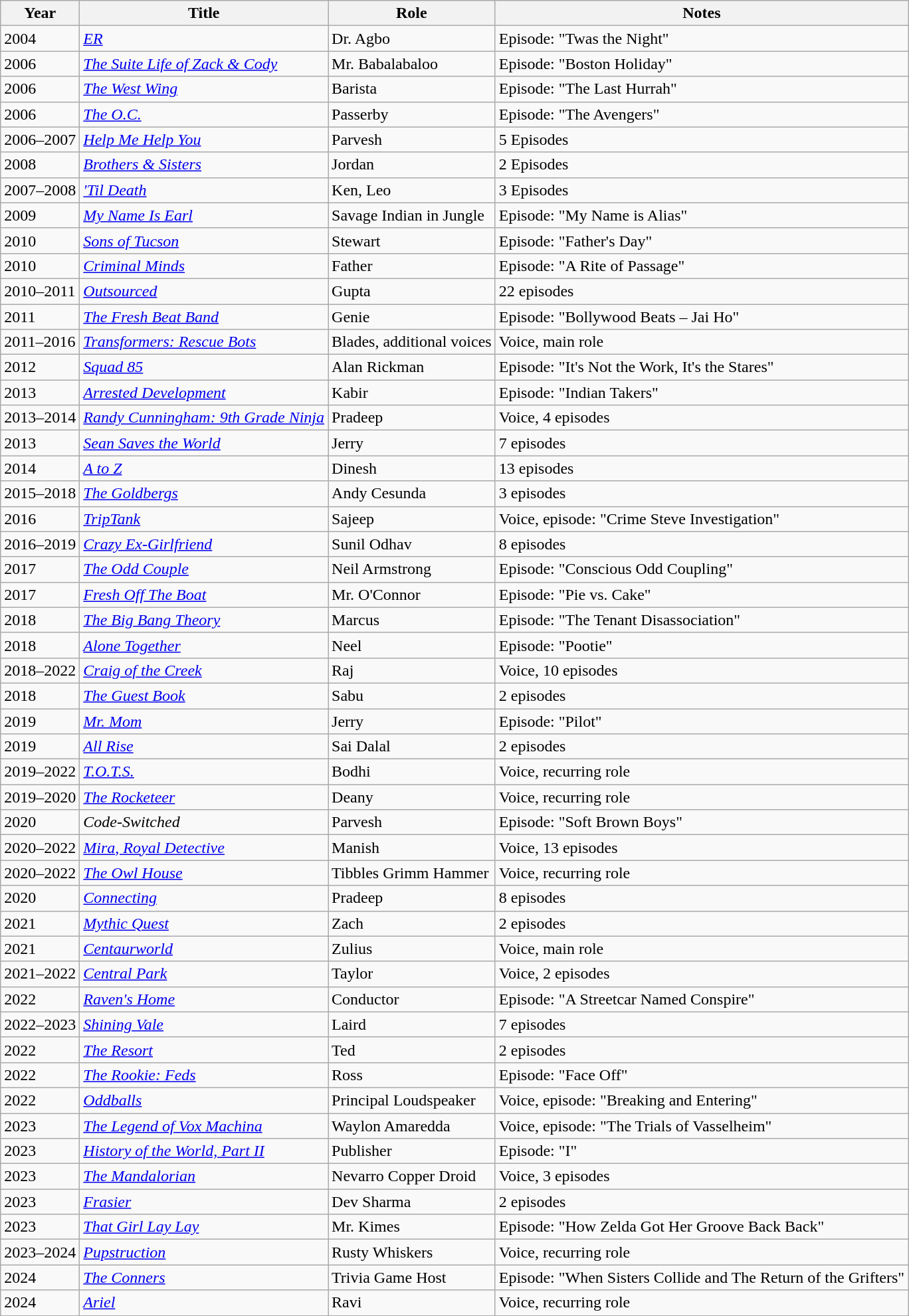<table class="wikitable sortable">
<tr>
<th>Year</th>
<th>Title</th>
<th>Role</th>
<th class="unsortable">Notes</th>
</tr>
<tr>
<td>2004</td>
<td><em><a href='#'>ER</a></em></td>
<td>Dr. Agbo</td>
<td>Episode: "Twas the Night"</td>
</tr>
<tr>
<td>2006</td>
<td><em><a href='#'>The Suite Life of Zack & Cody</a></em></td>
<td>Mr. Babalabaloo</td>
<td>Episode: "Boston Holiday"</td>
</tr>
<tr>
<td>2006</td>
<td><em><a href='#'>The West Wing</a></em></td>
<td>Barista</td>
<td>Episode: "The Last Hurrah"</td>
</tr>
<tr>
<td>2006</td>
<td><em><a href='#'>The O.C.</a></em></td>
<td>Passerby</td>
<td>Episode: "The Avengers"</td>
</tr>
<tr>
<td>2006–2007</td>
<td><em><a href='#'>Help Me Help You</a></em></td>
<td>Parvesh</td>
<td>5 Episodes</td>
</tr>
<tr>
<td>2008</td>
<td><em><a href='#'>Brothers & Sisters</a></em></td>
<td>Jordan</td>
<td>2 Episodes</td>
</tr>
<tr>
<td>2007–2008</td>
<td><em><a href='#'>'Til Death</a></em></td>
<td>Ken, Leo</td>
<td>3 Episodes</td>
</tr>
<tr>
<td>2009</td>
<td><em><a href='#'>My Name Is Earl</a></em></td>
<td>Savage Indian in Jungle</td>
<td>Episode: "My Name is Alias"</td>
</tr>
<tr>
<td>2010</td>
<td><em><a href='#'>Sons of Tucson</a></em></td>
<td>Stewart</td>
<td>Episode: "Father's Day"</td>
</tr>
<tr>
<td>2010</td>
<td><em><a href='#'>Criminal Minds</a></em></td>
<td>Father</td>
<td>Episode: "A Rite of Passage"</td>
</tr>
<tr>
<td>2010–2011</td>
<td><em><a href='#'>Outsourced</a></em></td>
<td>Gupta</td>
<td>22 episodes</td>
</tr>
<tr>
<td>2011</td>
<td><em><a href='#'>The Fresh Beat Band</a></em></td>
<td>Genie</td>
<td>Episode: "Bollywood Beats – Jai Ho"</td>
</tr>
<tr>
<td>2011–2016</td>
<td><em><a href='#'>Transformers: Rescue Bots</a></em></td>
<td>Blades, additional voices</td>
<td>Voice, main role</td>
</tr>
<tr>
<td>2012</td>
<td><em><a href='#'>Squad 85</a></em></td>
<td>Alan Rickman</td>
<td>Episode: "It's Not the Work, It's the Stares"</td>
</tr>
<tr>
<td>2013</td>
<td><em><a href='#'>Arrested Development</a></em></td>
<td>Kabir</td>
<td>Episode: "Indian Takers"</td>
</tr>
<tr>
<td>2013–2014</td>
<td><em><a href='#'>Randy Cunningham: 9th Grade Ninja</a></em></td>
<td>Pradeep</td>
<td>Voice, 4 episodes</td>
</tr>
<tr>
<td>2013</td>
<td><em><a href='#'>Sean Saves the World</a></em></td>
<td>Jerry</td>
<td>7 episodes</td>
</tr>
<tr>
<td>2014</td>
<td><em><a href='#'>A to Z</a></em></td>
<td>Dinesh</td>
<td>13 episodes</td>
</tr>
<tr>
<td>2015–2018</td>
<td><em><a href='#'>The Goldbergs</a></em></td>
<td>Andy Cesunda</td>
<td>3 episodes</td>
</tr>
<tr>
<td>2016</td>
<td><em><a href='#'>TripTank</a></em></td>
<td>Sajeep</td>
<td>Voice, episode: "Crime Steve Investigation"</td>
</tr>
<tr>
<td>2016–2019</td>
<td><em><a href='#'>Crazy Ex-Girlfriend</a></em></td>
<td>Sunil Odhav</td>
<td>8 episodes</td>
</tr>
<tr>
<td>2017</td>
<td><em><a href='#'>The Odd Couple</a></em></td>
<td>Neil Armstrong</td>
<td>Episode: "Conscious Odd Coupling"</td>
</tr>
<tr>
<td>2017</td>
<td><em><a href='#'>Fresh Off The Boat</a></em></td>
<td>Mr. O'Connor</td>
<td>Episode: "Pie vs. Cake"</td>
</tr>
<tr>
<td>2018</td>
<td><em><a href='#'>The Big Bang Theory</a></em></td>
<td>Marcus</td>
<td>Episode: "The Tenant Disassociation"</td>
</tr>
<tr>
<td>2018</td>
<td><em><a href='#'>Alone Together</a></em></td>
<td>Neel</td>
<td>Episode: "Pootie"</td>
</tr>
<tr>
<td>2018–2022</td>
<td><em><a href='#'>Craig of the Creek</a></em></td>
<td>Raj</td>
<td>Voice, 10 episodes</td>
</tr>
<tr>
<td>2018</td>
<td><em><a href='#'>The Guest Book</a></em></td>
<td>Sabu</td>
<td>2 episodes</td>
</tr>
<tr>
<td>2019</td>
<td><em><a href='#'>Mr. Mom</a></em></td>
<td>Jerry</td>
<td>Episode: "Pilot"</td>
</tr>
<tr>
<td>2019</td>
<td><em><a href='#'>All Rise</a></em></td>
<td>Sai Dalal</td>
<td>2 episodes</td>
</tr>
<tr>
<td>2019–2022</td>
<td><em><a href='#'>T.O.T.S.</a></em></td>
<td>Bodhi</td>
<td>Voice, recurring role</td>
</tr>
<tr>
<td>2019–2020</td>
<td><em><a href='#'>The Rocketeer</a></em></td>
<td>Deany</td>
<td>Voice, recurring role</td>
</tr>
<tr>
<td>2020</td>
<td><em>Code-Switched</em></td>
<td>Parvesh</td>
<td>Episode: "Soft Brown Boys"</td>
</tr>
<tr>
<td>2020–2022</td>
<td><em><a href='#'>Mira, Royal Detective</a></em></td>
<td>Manish</td>
<td>Voice, 13 episodes</td>
</tr>
<tr>
<td>2020–2022</td>
<td><em><a href='#'>The Owl House</a></em></td>
<td>Tibbles Grimm Hammer</td>
<td>Voice, recurring role</td>
</tr>
<tr>
<td>2020</td>
<td><em><a href='#'>Connecting</a></em></td>
<td>Pradeep</td>
<td>8 episodes</td>
</tr>
<tr>
<td>2021</td>
<td><em><a href='#'>Mythic Quest</a></em></td>
<td>Zach</td>
<td>2 episodes</td>
</tr>
<tr>
<td>2021</td>
<td><em><a href='#'>Centaurworld</a></em></td>
<td>Zulius</td>
<td>Voice, main role</td>
</tr>
<tr>
<td>2021–2022</td>
<td><em><a href='#'>Central Park</a></em></td>
<td>Taylor</td>
<td>Voice, 2 episodes</td>
</tr>
<tr>
<td>2022</td>
<td><em><a href='#'>Raven's Home</a></em></td>
<td>Conductor</td>
<td>Episode: "A Streetcar Named Conspire"</td>
</tr>
<tr>
<td>2022–2023</td>
<td><em><a href='#'>Shining Vale</a></em></td>
<td>Laird</td>
<td>7 episodes</td>
</tr>
<tr>
<td>2022</td>
<td><em><a href='#'>The Resort</a></em></td>
<td>Ted</td>
<td>2 episodes</td>
</tr>
<tr>
<td>2022</td>
<td><em><a href='#'>The Rookie: Feds</a></em></td>
<td>Ross</td>
<td>Episode: "Face Off"</td>
</tr>
<tr>
<td>2022</td>
<td><em><a href='#'>Oddballs</a></em></td>
<td>Principal Loudspeaker</td>
<td>Voice, episode: "Breaking and Entering"</td>
</tr>
<tr>
<td>2023</td>
<td><em><a href='#'>The Legend of Vox Machina</a></em></td>
<td>Waylon Amaredda</td>
<td>Voice, episode: "The Trials of Vasselheim"</td>
</tr>
<tr>
<td>2023</td>
<td><em><a href='#'>History of the World, Part II</a></em></td>
<td>Publisher</td>
<td>Episode: "I"</td>
</tr>
<tr>
<td>2023</td>
<td><em><a href='#'>The Mandalorian</a></em></td>
<td>Nevarro Copper Droid</td>
<td>Voice, 3 episodes</td>
</tr>
<tr>
<td>2023</td>
<td><em><a href='#'>Frasier</a></em></td>
<td>Dev Sharma</td>
<td>2 episodes</td>
</tr>
<tr>
<td>2023</td>
<td><em><a href='#'>That Girl Lay Lay</a></em></td>
<td>Mr. Kimes</td>
<td>Episode: "How Zelda Got Her Groove Back Back"</td>
</tr>
<tr>
<td>2023–2024</td>
<td><em><a href='#'>Pupstruction</a></em></td>
<td>Rusty Whiskers</td>
<td>Voice, recurring role</td>
</tr>
<tr>
<td>2024</td>
<td><em><a href='#'>The Conners</a></em></td>
<td>Trivia Game Host</td>
<td>Episode: "When Sisters Collide and The Return of the Grifters"</td>
</tr>
<tr>
<td>2024</td>
<td><em><a href='#'>Ariel</a></em></td>
<td>Ravi</td>
<td>Voice, recurring role</td>
</tr>
</table>
